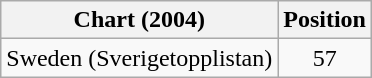<table class="wikitable">
<tr>
<th scope="col">Chart (2004)</th>
<th scope="col">Position</th>
</tr>
<tr>
<td>Sweden (Sverigetopplistan)</td>
<td align="center">57</td>
</tr>
</table>
